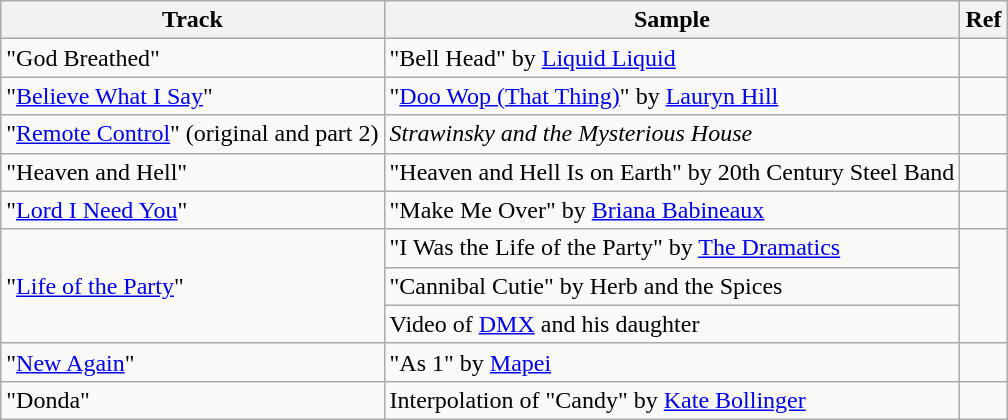<table class="wikitable">
<tr>
<th>Track</th>
<th>Sample</th>
<th>Ref</th>
</tr>
<tr>
<td>"God Breathed"</td>
<td>"Bell Head" by <a href='#'>Liquid Liquid</a></td>
<td></td>
</tr>
<tr>
<td>"<a href='#'>Believe What I Say</a>"</td>
<td>"<a href='#'>Doo Wop (That Thing)</a>" by <a href='#'>Lauryn Hill</a></td>
<td></td>
</tr>
<tr>
<td>"<a href='#'>Remote Control</a>" (original and part 2)</td>
<td><em>Strawinsky and the Mysterious House</em></td>
<td></td>
</tr>
<tr>
<td>"Heaven and Hell"</td>
<td>"Heaven and Hell Is on Earth" by 20th Century Steel Band</td>
<td></td>
</tr>
<tr>
<td>"<a href='#'>Lord I Need You</a>"</td>
<td>"Make Me Over" by <a href='#'>Briana Babineaux</a></td>
<td></td>
</tr>
<tr>
<td rowspan="3">"<a href='#'>Life of the Party</a>"</td>
<td>"I Was the Life of the Party" by <a href='#'>The Dramatics</a></td>
<td rowspan="3"></td>
</tr>
<tr>
<td>"Cannibal Cutie" by Herb and the Spices</td>
</tr>
<tr>
<td>Video of <a href='#'>DMX</a> and his daughter</td>
</tr>
<tr>
<td>"<a href='#'>New Again</a>"</td>
<td>"As 1" by <a href='#'>Mapei</a></td>
<td></td>
</tr>
<tr>
<td>"Donda"</td>
<td>Interpolation of "Candy" by <a href='#'>Kate Bollinger</a></td>
<td></td>
</tr>
</table>
